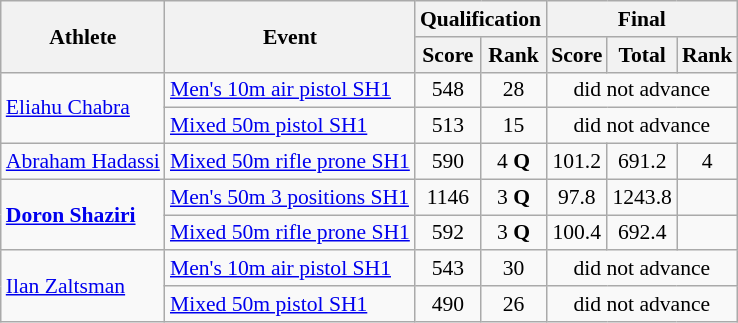<table class=wikitable style="font-size:90%">
<tr>
<th rowspan="2">Athlete</th>
<th rowspan="2">Event</th>
<th colspan="2">Qualification</th>
<th colspan="3">Final</th>
</tr>
<tr>
<th>Score</th>
<th>Rank</th>
<th>Score</th>
<th>Total</th>
<th>Rank</th>
</tr>
<tr>
<td rowspan="2"><a href='#'>Eliahu Chabra</a></td>
<td><a href='#'>Men's 10m air pistol SH1</a></td>
<td align=center>548</td>
<td align=center>28</td>
<td align=center colspan="3">did not advance</td>
</tr>
<tr>
<td><a href='#'>Mixed 50m pistol SH1</a></td>
<td align=center>513</td>
<td align=center>15</td>
<td align=center colspan="3">did not advance</td>
</tr>
<tr>
<td><a href='#'>Abraham Hadassi</a></td>
<td><a href='#'>Mixed 50m rifle prone SH1</a></td>
<td align=center>590</td>
<td align=center>4 <strong>Q</strong></td>
<td align=center>101.2</td>
<td align=center>691.2</td>
<td align=center>4</td>
</tr>
<tr>
<td rowspan="2"><strong><a href='#'>Doron Shaziri</a></strong></td>
<td><a href='#'>Men's 50m 3 positions SH1</a></td>
<td align=center>1146</td>
<td align=center>3 <strong>Q</strong></td>
<td align=center>97.8</td>
<td align=center>1243.8</td>
<td align=center></td>
</tr>
<tr>
<td><a href='#'>Mixed 50m rifle prone SH1</a></td>
<td align=center>592</td>
<td align=center>3 <strong>Q</strong></td>
<td align=center>100.4</td>
<td align=center>692.4</td>
<td align=center></td>
</tr>
<tr>
<td rowspan="2"><a href='#'>Ilan Zaltsman</a></td>
<td><a href='#'>Men's 10m air pistol SH1</a></td>
<td align=center>543</td>
<td align=center>30</td>
<td align=center colspan="3">did not advance</td>
</tr>
<tr>
<td><a href='#'>Mixed 50m pistol SH1</a></td>
<td align=center>490</td>
<td align=center>26</td>
<td align=center colspan="3">did not advance</td>
</tr>
</table>
